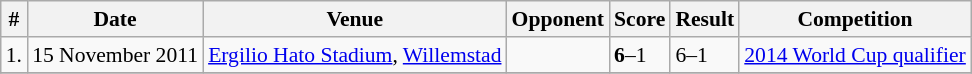<table class="wikitable" style="font-size:90%">
<tr>
<th>#</th>
<th>Date</th>
<th>Venue</th>
<th>Opponent</th>
<th>Score</th>
<th>Result</th>
<th>Competition</th>
</tr>
<tr>
<td>1.</td>
<td>15 November 2011</td>
<td><a href='#'>Ergilio Hato Stadium</a>, <a href='#'>Willemstad</a></td>
<td></td>
<td><strong>6</strong>–1</td>
<td>6–1</td>
<td><a href='#'>2014 World Cup qualifier</a></td>
</tr>
<tr>
</tr>
</table>
